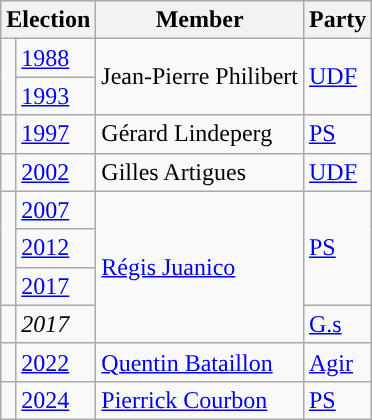<table class="wikitable">
<tr>
<th colspan="2">Election</th>
<th>Member</th>
<th>Party</th>
</tr>
<tr>
<td rowspan="2" style="color:inherit;background-color:"></td>
<td><a href='#'>1988</a></td>
<td rowspan="2">Jean-Pierre Philibert</td>
<td rowspan="2"><a href='#'>UDF</a></td>
</tr>
<tr>
<td><a href='#'>1993</a></td>
</tr>
<tr>
<td style="color:inherit;background-color:"></td>
<td><a href='#'>1997</a></td>
<td>Gérard Lindeperg</td>
<td><a href='#'>PS</a></td>
</tr>
<tr>
<td style="color:inherit;background-color:"></td>
<td><a href='#'>2002</a></td>
<td>Gilles Artigues</td>
<td><a href='#'>UDF</a></td>
</tr>
<tr>
<td rowspan="3" style="color:inherit;background-color:"></td>
<td><a href='#'>2007</a></td>
<td rowspan="4"><a href='#'>Régis Juanico</a></td>
<td rowspan="3"><a href='#'>PS</a></td>
</tr>
<tr>
<td><a href='#'>2012</a></td>
</tr>
<tr>
<td><a href='#'>2017</a></td>
</tr>
<tr>
<td style="color:inherit;background-color:"></td>
<td><em>2017</em></td>
<td><a href='#'>G.s</a></td>
</tr>
<tr>
<td style="color:inherit;background-color:"></td>
<td><a href='#'>2022</a></td>
<td><a href='#'>Quentin Bataillon</a></td>
<td><a href='#'>Agir</a></td>
</tr>
<tr>
<td style="color:inherit;background-color:"></td>
<td><a href='#'>2024</a></td>
<td><a href='#'>Pierrick Courbon</a></td>
<td><a href='#'>PS</a></td>
</tr>
</table>
